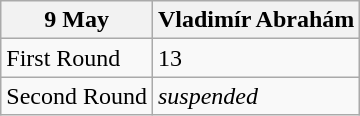<table class="wikitable">
<tr>
<th>9 May</th>
<th>Vladimír Abrahám</th>
</tr>
<tr>
<td>First Round</td>
<td>13</td>
</tr>
<tr>
<td>Second Round</td>
<td><em>suspended</em></td>
</tr>
</table>
